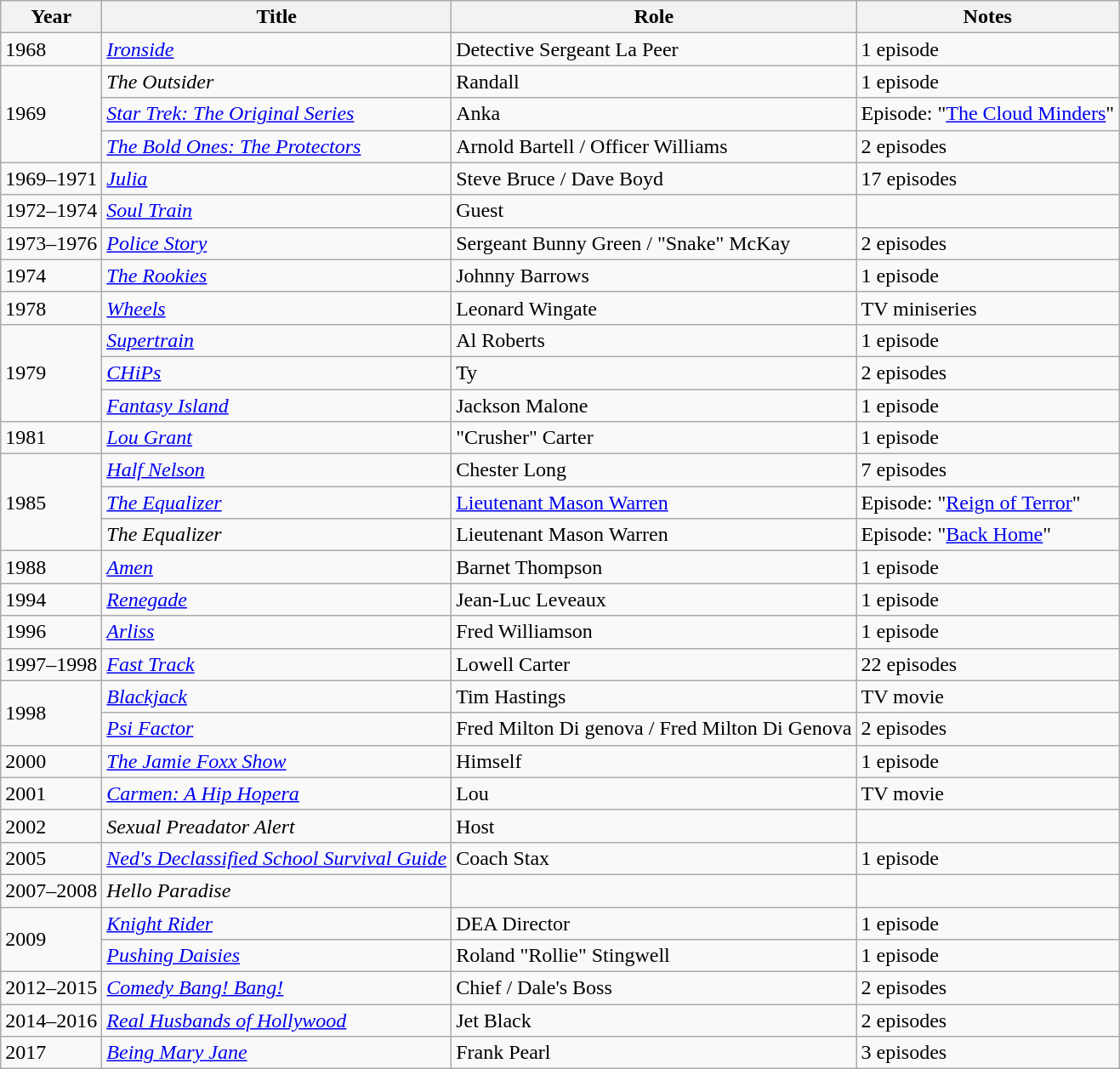<table class="wikitable sortable">
<tr>
<th>Year</th>
<th>Title</th>
<th>Role</th>
<th>Notes</th>
</tr>
<tr>
<td>1968</td>
<td><em><a href='#'>Ironside</a></em></td>
<td>Detective Sergeant La Peer</td>
<td>1 episode</td>
</tr>
<tr>
<td rowspan="3">1969</td>
<td><em>The Outsider</em></td>
<td>Randall</td>
<td>1 episode</td>
</tr>
<tr>
<td><em><a href='#'>Star Trek: The Original Series</a></em></td>
<td>Anka</td>
<td>Episode: "<a href='#'>The Cloud Minders</a>" </td>
</tr>
<tr>
<td><em><a href='#'>The Bold Ones: The Protectors</a></em></td>
<td>Arnold Bartell / Officer Williams</td>
<td>2 episodes</td>
</tr>
<tr>
<td>1969–1971</td>
<td><em><a href='#'>Julia</a></em></td>
<td>Steve Bruce / Dave Boyd</td>
<td>17 episodes</td>
</tr>
<tr>
<td>1972–1974</td>
<td><em><a href='#'>Soul Train</a></em></td>
<td>Guest</td>
<td></td>
</tr>
<tr>
<td>1973–1976</td>
<td><em><a href='#'>Police Story</a></em></td>
<td>Sergeant Bunny Green / "Snake" McKay</td>
<td>2 episodes</td>
</tr>
<tr>
<td>1974</td>
<td><em><a href='#'>The Rookies</a></em></td>
<td>Johnny Barrows</td>
<td>1 episode</td>
</tr>
<tr>
<td>1978</td>
<td><em><a href='#'>Wheels</a></em></td>
<td>Leonard Wingate</td>
<td>TV miniseries</td>
</tr>
<tr>
<td rowspan="3">1979</td>
<td><em><a href='#'>Supertrain</a></em></td>
<td>Al Roberts</td>
<td>1 episode</td>
</tr>
<tr>
<td><em><a href='#'>CHiPs</a></em></td>
<td>Ty</td>
<td>2 episodes</td>
</tr>
<tr>
<td><em><a href='#'>Fantasy Island</a></em></td>
<td>Jackson Malone</td>
<td>1 episode</td>
</tr>
<tr>
<td>1981</td>
<td><em><a href='#'>Lou Grant</a></em></td>
<td>"Crusher" Carter</td>
<td>1 episode</td>
</tr>
<tr>
<td rowspan="3">1985</td>
<td><em><a href='#'>Half Nelson</a></em></td>
<td>Chester Long</td>
<td>7 episodes</td>
</tr>
<tr>
<td><em><a href='#'>The Equalizer</a></em></td>
<td><a href='#'>Lieutenant Mason Warren</a></td>
<td>Episode: "<a href='#'>Reign of Terror</a>"</td>
</tr>
<tr>
<td><em>The Equalizer</em></td>
<td>Lieutenant Mason Warren</td>
<td>Episode: "<a href='#'>Back Home</a>"</td>
</tr>
<tr>
<td>1988</td>
<td><em><a href='#'>Amen</a></em></td>
<td>Barnet Thompson</td>
<td>1 episode</td>
</tr>
<tr>
<td>1994</td>
<td><em><a href='#'>Renegade</a></em></td>
<td>Jean-Luc Leveaux</td>
<td>1 episode</td>
</tr>
<tr>
<td>1996</td>
<td><em><a href='#'>Arliss</a></em></td>
<td>Fred Williamson</td>
<td>1 episode</td>
</tr>
<tr>
<td>1997–1998</td>
<td><em><a href='#'>Fast Track</a></em></td>
<td>Lowell Carter</td>
<td>22 episodes</td>
</tr>
<tr>
<td rowspan="2">1998</td>
<td><em><a href='#'>Blackjack</a></em></td>
<td>Tim Hastings</td>
<td>TV movie</td>
</tr>
<tr>
<td><em><a href='#'>Psi Factor</a></em></td>
<td>Fred Milton Di genova / Fred Milton Di Genova</td>
<td>2 episodes</td>
</tr>
<tr>
<td>2000</td>
<td><em><a href='#'>The Jamie Foxx Show</a></em></td>
<td>Himself</td>
<td>1 episode</td>
</tr>
<tr>
<td>2001</td>
<td><em><a href='#'>Carmen: A Hip Hopera</a></em></td>
<td>Lou</td>
<td>TV movie</td>
</tr>
<tr>
<td>2002</td>
<td><em>Sexual Preadator Alert</em></td>
<td>Host</td>
<td></td>
</tr>
<tr>
<td>2005</td>
<td><em><a href='#'>Ned's Declassified School Survival Guide</a></em></td>
<td>Coach Stax</td>
<td>1 episode</td>
</tr>
<tr>
<td>2007–2008</td>
<td><em>Hello Paradise</em></td>
<td></td>
<td></td>
</tr>
<tr>
<td rowspan="2">2009</td>
<td><em><a href='#'>Knight Rider</a></em></td>
<td>DEA Director</td>
<td>1 episode</td>
</tr>
<tr>
<td><em><a href='#'>Pushing Daisies</a></em></td>
<td>Roland "Rollie" Stingwell</td>
<td>1 episode</td>
</tr>
<tr>
<td>2012–2015</td>
<td><em><a href='#'>Comedy Bang! Bang!</a></em></td>
<td>Chief / Dale's Boss</td>
<td>2 episodes</td>
</tr>
<tr>
<td>2014–2016</td>
<td><em><a href='#'>Real Husbands of Hollywood</a></em></td>
<td>Jet Black</td>
<td>2 episodes</td>
</tr>
<tr>
<td>2017</td>
<td><em><a href='#'>Being Mary Jane</a></em></td>
<td>Frank Pearl</td>
<td>3 episodes</td>
</tr>
</table>
